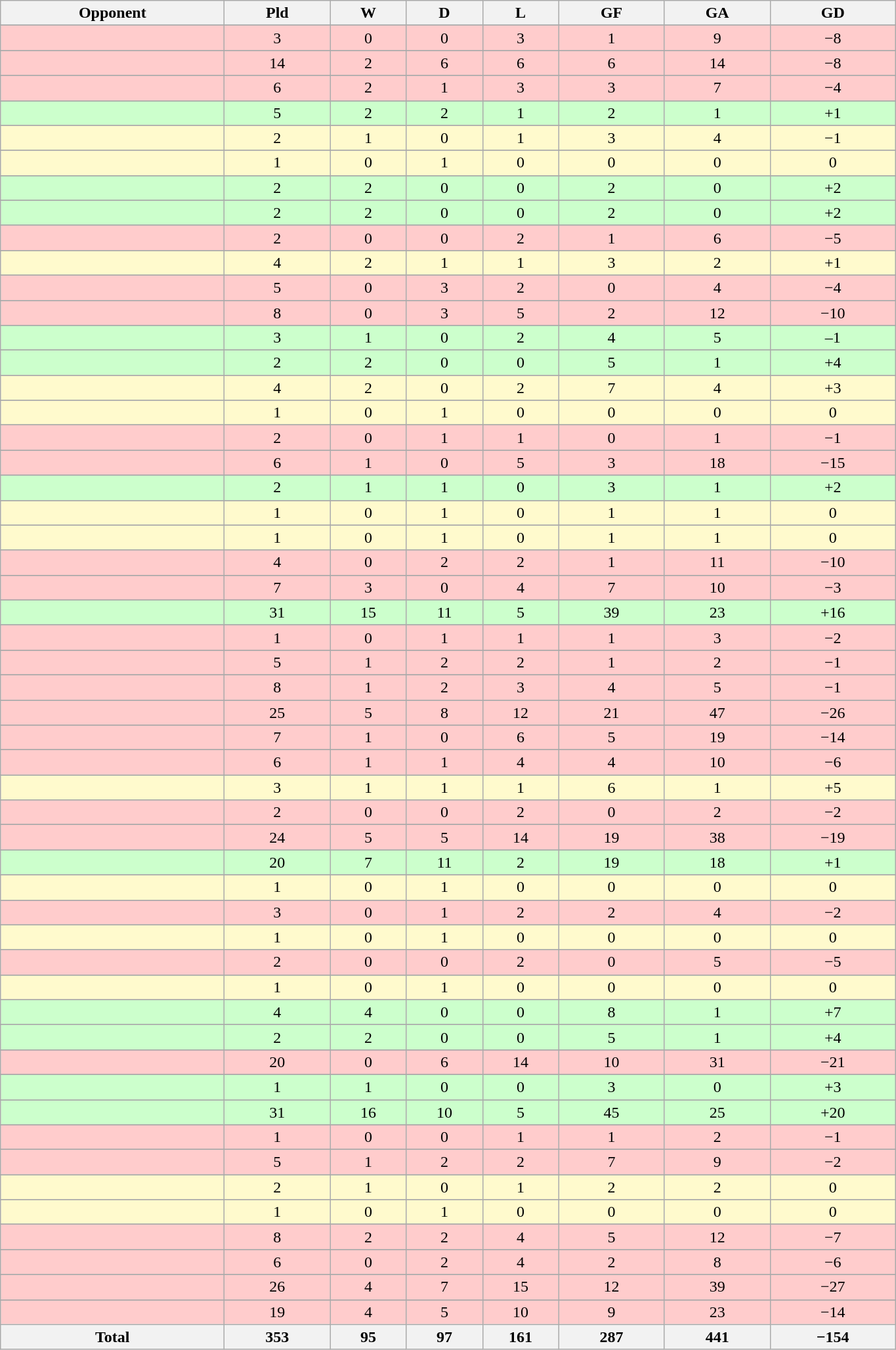<table class="wikitable" style="text-align: center">
<tr>
<th width=220>Opponent<br></th>
<th width=100>Pld<br></th>
<th width=70>W<br></th>
<th width=70>D<br></th>
<th width=70>L<br></th>
<th width=100>GF<br></th>
<th width=100>GA<br></th>
<th width=120>GD<br></th>
</tr>
<tr>
</tr>
<tr bgcolor=FFCCCC>
<td style="text-align:left;"></td>
<td>3</td>
<td>0</td>
<td>0</td>
<td>3</td>
<td>1</td>
<td>9</td>
<td>−8</td>
</tr>
<tr>
</tr>
<tr bgcolor=FFCCCC>
<td style="text-align:left;"></td>
<td>14</td>
<td>2</td>
<td>6</td>
<td>6</td>
<td>6</td>
<td>14</td>
<td>−8</td>
</tr>
<tr>
</tr>
<tr bgcolor=FFCCCC>
<td style="text-align:left;"></td>
<td>6</td>
<td>2</td>
<td>1</td>
<td>3</td>
<td>3</td>
<td>7</td>
<td>−4</td>
</tr>
<tr>
</tr>
<tr bgcolor=CCFFCC>
<td style="text-align:left;"></td>
<td>5</td>
<td>2</td>
<td>2</td>
<td>1</td>
<td>2</td>
<td>1</td>
<td>+1</td>
</tr>
<tr>
</tr>
<tr bgcolor=FFFACD>
<td style="text-align:left;"></td>
<td>2</td>
<td>1</td>
<td>0</td>
<td>1</td>
<td>3</td>
<td>4</td>
<td>−1</td>
</tr>
<tr>
</tr>
<tr bgcolor=FFFACD>
<td style="text-align:left;"></td>
<td>1</td>
<td>0</td>
<td>1</td>
<td>0</td>
<td>0</td>
<td>0</td>
<td>0</td>
</tr>
<tr>
</tr>
<tr bgcolor=CCFFCC>
<td style="text-align:left;"></td>
<td>2</td>
<td>2</td>
<td>0</td>
<td>0</td>
<td>2</td>
<td>0</td>
<td>+2</td>
</tr>
<tr>
</tr>
<tr bgcolor=CCFFCC>
<td style="text-align:left;"></td>
<td>2</td>
<td>2</td>
<td>0</td>
<td>0</td>
<td>2</td>
<td>0</td>
<td>+2</td>
</tr>
<tr>
</tr>
<tr bgcolor=FFCCCC>
<td style="text-align:left;"></td>
<td>2</td>
<td>0</td>
<td>0</td>
<td>2</td>
<td>1</td>
<td>6</td>
<td>−5</td>
</tr>
<tr>
</tr>
<tr bgcolor=FFFACD>
<td style="text-align:left;"></td>
<td>4</td>
<td>2</td>
<td>1</td>
<td>1</td>
<td>3</td>
<td>2</td>
<td>+1</td>
</tr>
<tr>
</tr>
<tr bgcolor=FFCCCC>
<td style="text-align:left;"></td>
<td>5</td>
<td>0</td>
<td>3</td>
<td>2</td>
<td>0</td>
<td>4</td>
<td>−4</td>
</tr>
<tr>
</tr>
<tr bgcolor=FFCCCC>
<td style="text-align:left;"></td>
<td>8</td>
<td>0</td>
<td>3</td>
<td>5</td>
<td>2</td>
<td>12</td>
<td>−10</td>
</tr>
<tr>
</tr>
<tr bgcolor=CCFFCC>
<td style="text-align:left;"></td>
<td>3</td>
<td>1</td>
<td>0</td>
<td>2</td>
<td>4</td>
<td>5</td>
<td>–1</td>
</tr>
<tr>
</tr>
<tr bgcolor=CCFFCC>
<td style="text-align:left;"></td>
<td>2</td>
<td>2</td>
<td>0</td>
<td>0</td>
<td>5</td>
<td>1</td>
<td>+4</td>
</tr>
<tr>
</tr>
<tr bgcolor=FFFACD>
<td style="text-align:left;"></td>
<td>4</td>
<td>2</td>
<td>0</td>
<td>2</td>
<td>7</td>
<td>4</td>
<td>+3</td>
</tr>
<tr>
</tr>
<tr bgcolor=FFFACD>
<td style="text-align:left;"></td>
<td>1</td>
<td>0</td>
<td>1</td>
<td>0</td>
<td>0</td>
<td>0</td>
<td>0</td>
</tr>
<tr>
</tr>
<tr bgcolor=FFCCCC>
<td style="text-align:left;"></td>
<td>2</td>
<td>0</td>
<td>1</td>
<td>1</td>
<td>0</td>
<td>1</td>
<td>−1</td>
</tr>
<tr>
</tr>
<tr bgcolor=FFCCCC>
<td style="text-align:left;"></td>
<td>6</td>
<td>1</td>
<td>0</td>
<td>5</td>
<td>3</td>
<td>18</td>
<td>−15</td>
</tr>
<tr>
</tr>
<tr bgcolor=CCFFCC>
<td style="text-align:left;"></td>
<td>2</td>
<td>1</td>
<td>1</td>
<td>0</td>
<td>3</td>
<td>1</td>
<td>+2</td>
</tr>
<tr>
</tr>
<tr bgcolor=FFFACD>
<td style="text-align:left;"></td>
<td>1</td>
<td>0</td>
<td>1</td>
<td>0</td>
<td>1</td>
<td>1</td>
<td>0</td>
</tr>
<tr>
</tr>
<tr bgcolor=FFFACD>
<td style="text-align:left;"></td>
<td>1</td>
<td>0</td>
<td>1</td>
<td>0</td>
<td>1</td>
<td>1</td>
<td>0</td>
</tr>
<tr>
</tr>
<tr bgcolor=FFCCCC>
<td style="text-align:left;"></td>
<td>4</td>
<td>0</td>
<td>2</td>
<td>2</td>
<td>1</td>
<td>11</td>
<td>−10</td>
</tr>
<tr>
</tr>
<tr bgcolor=FFCCCC>
<td style="text-align:left;"></td>
<td>7</td>
<td>3</td>
<td>0</td>
<td>4</td>
<td>7</td>
<td>10</td>
<td>−3</td>
</tr>
<tr>
</tr>
<tr bgcolor=CCFFCC>
<td style="text-align:left;"></td>
<td>31</td>
<td>15</td>
<td>11</td>
<td>5</td>
<td>39</td>
<td>23</td>
<td>+16</td>
</tr>
<tr>
</tr>
<tr bgcolor=FFCCCC>
<td style="text-align:left;"></td>
<td>1</td>
<td>0</td>
<td>1</td>
<td>1</td>
<td>1</td>
<td>3</td>
<td>−2</td>
</tr>
<tr>
</tr>
<tr bgcolor=FFCCCC>
<td style="text-align:left;"></td>
<td>5</td>
<td>1</td>
<td>2</td>
<td>2</td>
<td>1</td>
<td>2</td>
<td>−1</td>
</tr>
<tr>
</tr>
<tr bgcolor=FFCCCC>
<td style="text-align:left;"></td>
<td>8</td>
<td>1</td>
<td>2</td>
<td>3</td>
<td>4</td>
<td>5</td>
<td>−1</td>
</tr>
<tr>
</tr>
<tr bgcolor=FFCCCC>
<td style="text-align:left;"></td>
<td>25</td>
<td>5</td>
<td>8</td>
<td>12</td>
<td>21</td>
<td>47</td>
<td>−26</td>
</tr>
<tr>
</tr>
<tr bgcolor=FFCCCC>
<td style="text-align:left;"></td>
<td>7</td>
<td>1</td>
<td>0</td>
<td>6</td>
<td>5</td>
<td>19</td>
<td>−14</td>
</tr>
<tr>
</tr>
<tr bgcolor=FFCCCC>
<td style="text-align:left;"></td>
<td>6</td>
<td>1</td>
<td>1</td>
<td>4</td>
<td>4</td>
<td>10</td>
<td>−6</td>
</tr>
<tr>
</tr>
<tr bgcolor=FFFACD>
<td style="text-align:left;"></td>
<td>3</td>
<td>1</td>
<td>1</td>
<td>1</td>
<td>6</td>
<td>1</td>
<td>+5</td>
</tr>
<tr>
</tr>
<tr bgcolor=FFCCCC>
<td style="text-align:left;"></td>
<td>2</td>
<td>0</td>
<td>0</td>
<td>2</td>
<td>0</td>
<td>2</td>
<td>−2</td>
</tr>
<tr>
</tr>
<tr bgcolor=FFCCCC>
<td style="text-align:left;"></td>
<td>24</td>
<td>5</td>
<td>5</td>
<td>14</td>
<td>19</td>
<td>38</td>
<td>−19</td>
</tr>
<tr>
</tr>
<tr bgcolor=CCFFCC>
<td style="text-align:left;"></td>
<td>20</td>
<td>7</td>
<td>11</td>
<td>2</td>
<td>19</td>
<td>18</td>
<td>+1</td>
</tr>
<tr>
</tr>
<tr bgcolor=FFFACD>
<td style="text-align:left;"></td>
<td>1</td>
<td>0</td>
<td>1</td>
<td>0</td>
<td>0</td>
<td>0</td>
<td>0</td>
</tr>
<tr>
</tr>
<tr bgcolor=FFCCCC>
<td style="text-align:left;"></td>
<td>3</td>
<td>0</td>
<td>1</td>
<td>2</td>
<td>2</td>
<td>4</td>
<td>−2</td>
</tr>
<tr>
</tr>
<tr bgcolor=FFFACD>
<td style="text-align:left;"></td>
<td>1</td>
<td>0</td>
<td>1</td>
<td>0</td>
<td>0</td>
<td>0</td>
<td>0</td>
</tr>
<tr>
</tr>
<tr bgcolor=FFCCCC>
<td style="text-align:left;"></td>
<td>2</td>
<td>0</td>
<td>0</td>
<td>2</td>
<td>0</td>
<td>5</td>
<td>−5</td>
</tr>
<tr>
</tr>
<tr bgcolor=FFFACD>
<td style="text-align:left;"></td>
<td>1</td>
<td>0</td>
<td>1</td>
<td>0</td>
<td>0</td>
<td>0</td>
<td>0</td>
</tr>
<tr>
</tr>
<tr bgcolor=CCFFCC>
<td style="text-align:left;"></td>
<td>4</td>
<td>4</td>
<td>0</td>
<td>0</td>
<td>8</td>
<td>1</td>
<td>+7</td>
</tr>
<tr>
</tr>
<tr bgcolor=CCFFCC>
<td style="text-align:left;"></td>
<td>2</td>
<td>2</td>
<td>0</td>
<td>0</td>
<td>5</td>
<td>1</td>
<td>+4</td>
</tr>
<tr>
</tr>
<tr bgcolor=FFCCCC>
<td style="text-align:left;"></td>
<td>20</td>
<td>0</td>
<td>6</td>
<td>14</td>
<td>10</td>
<td>31</td>
<td>−21</td>
</tr>
<tr>
</tr>
<tr bgcolor=CCFFCC>
<td style="text-align:left;"></td>
<td>1</td>
<td>1</td>
<td>0</td>
<td>0</td>
<td>3</td>
<td>0</td>
<td>+3</td>
</tr>
<tr>
</tr>
<tr bgcolor=CCFFCC>
<td style="text-align:left;"></td>
<td>31</td>
<td>16</td>
<td>10</td>
<td>5</td>
<td>45</td>
<td>25</td>
<td>+20</td>
</tr>
<tr>
</tr>
<tr bgcolor=FFCCCC>
<td style="text-align:left;"></td>
<td>1</td>
<td>0</td>
<td>0</td>
<td>1</td>
<td>1</td>
<td>2</td>
<td>−1</td>
</tr>
<tr>
</tr>
<tr bgcolor=FFCCCC>
<td style="text-align:left;"></td>
<td>5</td>
<td>1</td>
<td>2</td>
<td>2</td>
<td>7</td>
<td>9</td>
<td>−2</td>
</tr>
<tr>
</tr>
<tr bgcolor=FFFACD>
<td style="text-align:left;"></td>
<td>2</td>
<td>1</td>
<td>0</td>
<td>1</td>
<td>2</td>
<td>2</td>
<td>0</td>
</tr>
<tr>
</tr>
<tr bgcolor=FFFACD>
<td style="text-align:left;"></td>
<td>1</td>
<td>0</td>
<td>1</td>
<td>0</td>
<td>0</td>
<td>0</td>
<td>0</td>
</tr>
<tr>
</tr>
<tr bgcolor=FFCCCC>
<td style="text-align:left;"></td>
<td>8</td>
<td>2</td>
<td>2</td>
<td>4</td>
<td>5</td>
<td>12</td>
<td>−7</td>
</tr>
<tr>
</tr>
<tr bgcolor=FFCCCC>
<td style="text-align:left;"></td>
<td>6</td>
<td>0</td>
<td>2</td>
<td>4</td>
<td>2</td>
<td>8</td>
<td>−6</td>
</tr>
<tr>
</tr>
<tr bgcolor=FFCCCC>
<td style="text-align:left;"></td>
<td>26</td>
<td>4</td>
<td>7</td>
<td>15</td>
<td>12</td>
<td>39</td>
<td>−27</td>
</tr>
<tr>
</tr>
<tr bgcolor=FFCCCC>
<td style="text-align:left;"></td>
<td>19</td>
<td>4</td>
<td>5</td>
<td>10</td>
<td>9</td>
<td>23</td>
<td>−14</td>
</tr>
<tr class="sortbottom">
<th>Total</th>
<th>353</th>
<th>95</th>
<th>97</th>
<th>161</th>
<th>287</th>
<th>441</th>
<th>−154</th>
</tr>
</table>
